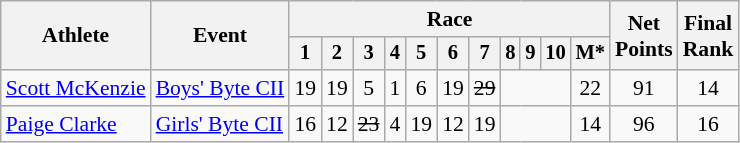<table class="wikitable" style="font-size:90%">
<tr>
<th rowspan="2">Athlete</th>
<th rowspan="2">Event</th>
<th colspan=11>Race</th>
<th rowspan=2>Net<br>Points</th>
<th rowspan=2>Final <br>Rank</th>
</tr>
<tr style="font-size:95%">
<th>1</th>
<th>2</th>
<th>3</th>
<th>4</th>
<th>5</th>
<th>6</th>
<th>7</th>
<th>8</th>
<th>9</th>
<th>10</th>
<th>M*</th>
</tr>
<tr align=center>
<td align=left><a href='#'>Scott McKenzie</a></td>
<td align=left><a href='#'>Boys' Byte CII</a></td>
<td>19</td>
<td>19</td>
<td>5</td>
<td>1</td>
<td>6</td>
<td>19</td>
<td><s>29</s></td>
<td colspan=3></td>
<td>22</td>
<td>91</td>
<td>14</td>
</tr>
<tr align=center>
<td align=left><a href='#'>Paige Clarke</a></td>
<td align=left><a href='#'>Girls' Byte CII</a></td>
<td>16</td>
<td>12</td>
<td><s>23</s></td>
<td>4</td>
<td>19</td>
<td>12</td>
<td>19</td>
<td colspan=3></td>
<td>14</td>
<td>96</td>
<td>16</td>
</tr>
</table>
